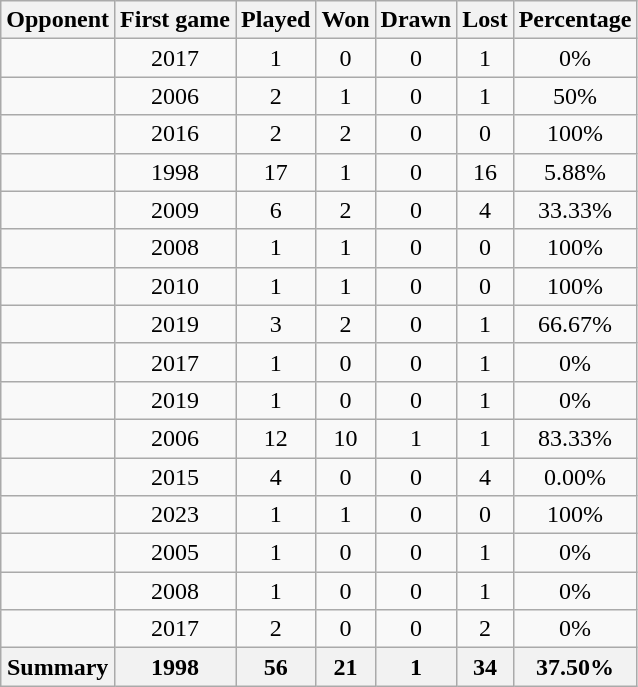<table class="wikitable" style="text-align: center;">
<tr>
<th>Opponent</th>
<th>First game</th>
<th>Played</th>
<th>Won</th>
<th>Drawn</th>
<th>Lost</th>
<th>Percentage</th>
</tr>
<tr>
<td style="text-align: left;"></td>
<td>2017</td>
<td>1</td>
<td>0</td>
<td>0</td>
<td>1</td>
<td>0%</td>
</tr>
<tr>
<td style="text-align: left;"></td>
<td>2006</td>
<td>2</td>
<td>1</td>
<td>0</td>
<td>1</td>
<td>50%</td>
</tr>
<tr>
<td style="text-align: left;"></td>
<td>2016</td>
<td>2</td>
<td>2</td>
<td>0</td>
<td>0</td>
<td>100%</td>
</tr>
<tr>
<td style="text-align: left;"></td>
<td>1998</td>
<td>17</td>
<td>1</td>
<td>0</td>
<td>16</td>
<td>5.88%</td>
</tr>
<tr>
<td style="text-align: left;"></td>
<td>2009</td>
<td>6</td>
<td>2</td>
<td>0</td>
<td>4</td>
<td>33.33%</td>
</tr>
<tr>
<td style="text-align: left;"></td>
<td>2008</td>
<td>1</td>
<td>1</td>
<td>0</td>
<td>0</td>
<td>100%</td>
</tr>
<tr>
<td style="text-align: left;"></td>
<td>2010</td>
<td>1</td>
<td>1</td>
<td>0</td>
<td>0</td>
<td>100%</td>
</tr>
<tr>
<td style="text-align: left;"></td>
<td>2019</td>
<td>3</td>
<td>2</td>
<td>0</td>
<td>1</td>
<td>66.67%</td>
</tr>
<tr>
<td style="text-align: left;"></td>
<td>2017</td>
<td>1</td>
<td>0</td>
<td>0</td>
<td>1</td>
<td>0%</td>
</tr>
<tr>
<td style="text-align: left;"></td>
<td>2019</td>
<td>1</td>
<td>0</td>
<td>0</td>
<td>1</td>
<td>0%</td>
</tr>
<tr>
<td style="text-align: left;"></td>
<td>2006</td>
<td>12</td>
<td>10</td>
<td>1</td>
<td>1</td>
<td>83.33%</td>
</tr>
<tr>
<td style="text-align: left;"></td>
<td>2015</td>
<td>4</td>
<td>0</td>
<td>0</td>
<td>4</td>
<td>0.00%</td>
</tr>
<tr>
<td style="text-align: left;"></td>
<td>2023</td>
<td>1</td>
<td>1</td>
<td>0</td>
<td>0</td>
<td>100%</td>
</tr>
<tr>
<td style="text-align: left;"></td>
<td>2005</td>
<td>1</td>
<td>0</td>
<td>0</td>
<td>1</td>
<td>0%</td>
</tr>
<tr>
<td style="text-align: left;"></td>
<td>2008</td>
<td>1</td>
<td>0</td>
<td>0</td>
<td>1</td>
<td>0%</td>
</tr>
<tr>
<td style="text-align: left;"></td>
<td>2017</td>
<td>2</td>
<td>0</td>
<td>0</td>
<td>2</td>
<td>0%</td>
</tr>
<tr align="right">
<th>Summary</th>
<th>1998</th>
<th>56</th>
<th>21</th>
<th>1</th>
<th>34</th>
<th>37.50%</th>
</tr>
</table>
